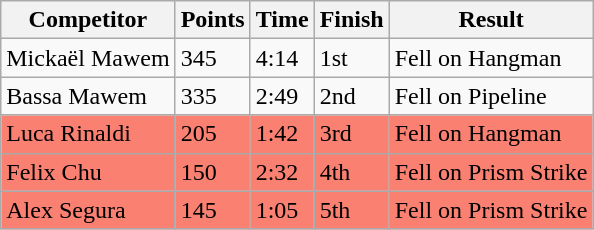<table class="wikitable sortable">
<tr>
<th nowrap="nowrap">Competitor</th>
<th>Points</th>
<th>Time</th>
<th>Finish</th>
<th>Result</th>
</tr>
<tr>
<td> Mickaël Mawem</td>
<td>345</td>
<td>4:14</td>
<td>1st</td>
<td>Fell on Hangman</td>
</tr>
<tr>
<td> Bassa Mawem</td>
<td>335</td>
<td>2:49</td>
<td>2nd</td>
<td>Fell on Pipeline</td>
</tr>
<tr style="background-color:#fa8072">
<td> Luca Rinaldi</td>
<td>205</td>
<td>1:42</td>
<td>3rd</td>
<td>Fell on Hangman</td>
</tr>
<tr style="background-color:#fa8072">
<td> Felix Chu</td>
<td>150</td>
<td>2:32</td>
<td>4th</td>
<td>Fell on Prism Strike</td>
</tr>
<tr style="background-color:#fa8072">
<td> Alex Segura</td>
<td>145</td>
<td>1:05</td>
<td>5th</td>
<td>Fell on Prism Strike</td>
</tr>
</table>
